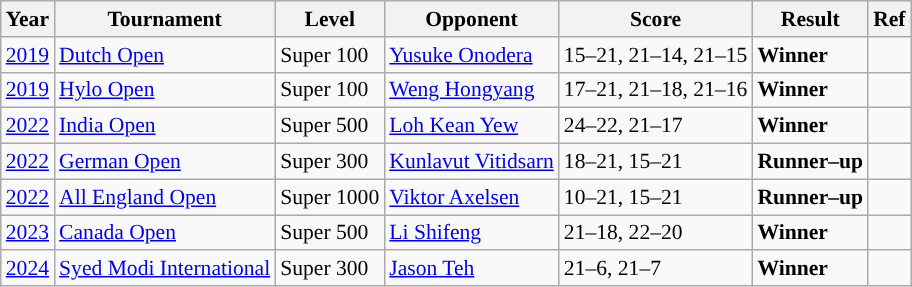<table class="sortable wikitable" style="font-size: 90%;">
<tr>
<th>Year</th>
<th>Tournament</th>
<th>Level</th>
<th>Opponent</th>
<th>Score</th>
<th>Result</th>
<th>Ref</th>
</tr>
<tr>
<td align="center"><a href='#'>2019</a></td>
<td align="left"><a href='#'>Dutch Open</a></td>
<td align="left">Super 100</td>
<td align="left"> <a href='#'>Yusuke Onodera</a></td>
<td align="left">15–21, 21–14, 21–15</td>
<td style="text-align:left;"> <strong>Winner</strong></td>
<td></td>
</tr>
<tr>
<td align="center"><a href='#'>2019</a></td>
<td align="left"><a href='#'>Hylo Open</a></td>
<td align="left">Super 100</td>
<td align="left"> <a href='#'>Weng Hongyang</a></td>
<td align="left">17–21, 21–18, 21–16</td>
<td style="text-align:left;"> <strong>Winner</strong></td>
<td></td>
</tr>
<tr>
<td align="center"><a href='#'>2022</a></td>
<td align="left"><a href='#'>India Open</a></td>
<td align="left">Super 500</td>
<td align="left"> <a href='#'>Loh Kean Yew</a></td>
<td align="left">24–22, 21–17</td>
<td style="text-align:left;"> <strong>Winner</strong></td>
<td></td>
</tr>
<tr>
<td align="center"><a href='#'>2022</a></td>
<td align="left"><a href='#'>German Open</a></td>
<td align="left">Super 300</td>
<td align="left"> <a href='#'>Kunlavut Vitidsarn</a></td>
<td align="left">18–21, 15–21</td>
<td style="text-align:left;"> <strong>Runner–up</strong></td>
<td></td>
</tr>
<tr>
<td align="center"><a href='#'>2022</a></td>
<td align="left"><a href='#'>All England Open</a></td>
<td align="left">Super 1000</td>
<td align="left"> <a href='#'>Viktor Axelsen</a></td>
<td align="left">10–21, 15–21</td>
<td style="text-align:left;"> <strong>Runner–up</strong></td>
<td></td>
</tr>
<tr>
<td align="center"><a href='#'>2023</a></td>
<td align="left"><a href='#'>Canada Open</a></td>
<td align="left">Super 500</td>
<td align="left"> <a href='#'>Li Shifeng</a></td>
<td align="left">21–18, 22–20</td>
<td style="text-align:left;"> <strong>Winner</strong></td>
<td></td>
</tr>
<tr>
<td align="center"><a href='#'>2024</a></td>
<td align="left"><a href='#'>Syed Modi International</a></td>
<td align="left">Super 300</td>
<td align="left"> <a href='#'>Jason Teh</a></td>
<td align="left">21–6, 21–7</td>
<td style="text-align:left;"> <strong>Winner</strong></td>
<td></td>
</tr>
</table>
